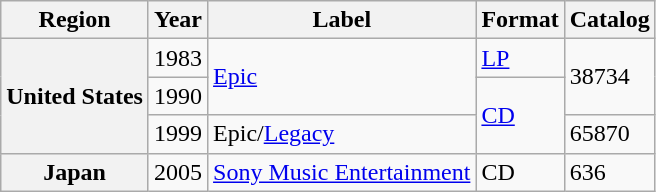<table class="wikitable plainrowheaders">
<tr>
<th scope="col">Region</th>
<th scope="col">Year</th>
<th scope="col">Label</th>
<th scope="col">Format</th>
<th scope="col">Catalog</th>
</tr>
<tr>
<th scope="row" rowspan="3">United States</th>
<td>1983</td>
<td rowspan="2"><a href='#'>Epic</a></td>
<td><a href='#'>LP</a></td>
<td rowspan="2">38734</td>
</tr>
<tr>
<td>1990</td>
<td rowspan="2"><a href='#'>CD</a></td>
</tr>
<tr>
<td>1999</td>
<td>Epic/<a href='#'>Legacy</a></td>
<td>65870</td>
</tr>
<tr>
<th scope="row">Japan</th>
<td>2005</td>
<td><a href='#'>Sony Music Entertainment</a></td>
<td>CD</td>
<td>636</td>
</tr>
</table>
